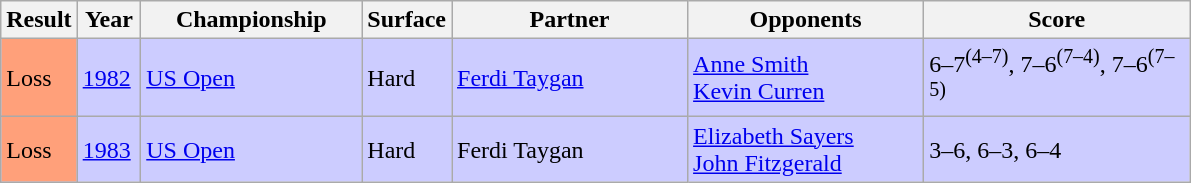<table class="sortable wikitable">
<tr>
<th style="width:40px">Result</th>
<th style="width:35px">Year</th>
<th style="width:140px">Championship</th>
<th style="width:50px">Surface</th>
<th style="width:150px">Partner</th>
<th style="width:150px">Opponents</th>
<th style="width:170px" class="unsortable">Score</th>
</tr>
<tr style="background:#ccf;">
<td style="background:#ffa07a;">Loss</td>
<td><a href='#'>1982</a></td>
<td><a href='#'>US Open</a></td>
<td>Hard</td>
<td> <a href='#'>Ferdi Taygan</a></td>
<td> <a href='#'>Anne Smith</a><br> <a href='#'>Kevin Curren</a></td>
<td>6–7<sup>(4–7)</sup>, 7–6<sup>(7–4)</sup>, 7–6<sup>(7–5)</sup></td>
</tr>
<tr style="background:#ccf;">
<td style="background:#ffa07a;">Loss</td>
<td><a href='#'>1983</a></td>
<td><a href='#'>US Open</a></td>
<td>Hard</td>
<td> Ferdi Taygan</td>
<td> <a href='#'>Elizabeth Sayers</a><br> <a href='#'>John Fitzgerald</a></td>
<td>3–6, 6–3, 6–4</td>
</tr>
</table>
